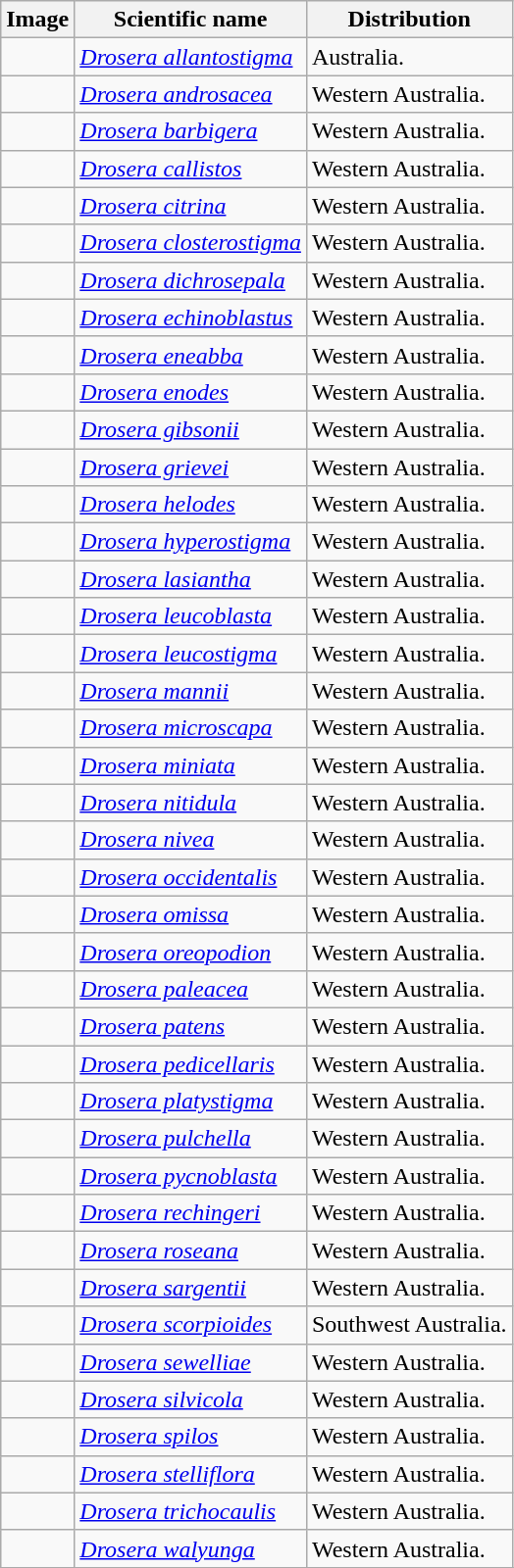<table class="wikitable">
<tr>
<th>Image</th>
<th>Scientific name</th>
<th>Distribution</th>
</tr>
<tr>
<td></td>
<td><em><a href='#'>Drosera allantostigma</a></em> </td>
<td>Australia.</td>
</tr>
<tr>
<td></td>
<td><em><a href='#'>Drosera androsacea</a></em> </td>
<td>Western Australia.</td>
</tr>
<tr>
<td></td>
<td><em><a href='#'>Drosera barbigera</a></em> </td>
<td>Western Australia.</td>
</tr>
<tr>
<td></td>
<td><em><a href='#'>Drosera callistos</a></em> </td>
<td>Western Australia.</td>
</tr>
<tr>
<td></td>
<td><em><a href='#'>Drosera citrina</a></em> </td>
<td>Western Australia.</td>
</tr>
<tr>
<td></td>
<td><em><a href='#'>Drosera closterostigma</a></em> </td>
<td>Western Australia.</td>
</tr>
<tr>
<td></td>
<td><em><a href='#'>Drosera dichrosepala</a></em> </td>
<td>Western Australia.</td>
</tr>
<tr>
<td></td>
<td><em><a href='#'>Drosera echinoblastus</a></em> </td>
<td>Western Australia.</td>
</tr>
<tr>
<td></td>
<td><em><a href='#'>Drosera eneabba</a></em> </td>
<td>Western Australia.</td>
</tr>
<tr>
<td></td>
<td><em><a href='#'>Drosera enodes</a></em> </td>
<td>Western Australia.</td>
</tr>
<tr>
<td></td>
<td><em><a href='#'>Drosera gibsonii</a></em> </td>
<td>Western Australia.</td>
</tr>
<tr>
<td></td>
<td><em><a href='#'>Drosera grievei</a></em> </td>
<td>Western Australia.</td>
</tr>
<tr>
<td></td>
<td><em><a href='#'>Drosera helodes</a></em> </td>
<td>Western Australia.</td>
</tr>
<tr>
<td></td>
<td><em><a href='#'>Drosera hyperostigma</a></em> </td>
<td>Western Australia.</td>
</tr>
<tr>
<td></td>
<td><em><a href='#'>Drosera lasiantha</a></em> </td>
<td>Western Australia.</td>
</tr>
<tr>
<td></td>
<td><em><a href='#'>Drosera leucoblasta</a></em> </td>
<td>Western Australia.</td>
</tr>
<tr>
<td></td>
<td><em><a href='#'>Drosera leucostigma</a></em> </td>
<td>Western Australia.</td>
</tr>
<tr>
<td></td>
<td><em><a href='#'>Drosera mannii</a></em> </td>
<td>Western Australia.</td>
</tr>
<tr>
<td></td>
<td><em><a href='#'>Drosera microscapa</a></em> </td>
<td>Western Australia.</td>
</tr>
<tr>
<td></td>
<td><em><a href='#'>Drosera miniata</a></em> </td>
<td>Western Australia.</td>
</tr>
<tr>
<td></td>
<td><em><a href='#'>Drosera nitidula</a></em> </td>
<td>Western Australia.</td>
</tr>
<tr>
<td></td>
<td><em><a href='#'>Drosera nivea</a></em> </td>
<td>Western Australia.</td>
</tr>
<tr>
<td></td>
<td><em><a href='#'>Drosera occidentalis</a></em> </td>
<td>Western Australia.</td>
</tr>
<tr>
<td></td>
<td><em><a href='#'>Drosera omissa</a></em> </td>
<td>Western Australia.</td>
</tr>
<tr>
<td></td>
<td><em><a href='#'>Drosera oreopodion</a></em> </td>
<td>Western Australia.</td>
</tr>
<tr>
<td></td>
<td><em><a href='#'>Drosera paleacea</a></em> </td>
<td>Western Australia.</td>
</tr>
<tr>
<td></td>
<td><em><a href='#'>Drosera patens</a></em> </td>
<td>Western Australia.</td>
</tr>
<tr>
<td></td>
<td><em><a href='#'>Drosera pedicellaris</a></em> </td>
<td>Western Australia.</td>
</tr>
<tr>
<td></td>
<td><em><a href='#'>Drosera platystigma</a></em> </td>
<td>Western Australia.</td>
</tr>
<tr>
<td></td>
<td><em><a href='#'>Drosera pulchella</a></em> </td>
<td>Western Australia.</td>
</tr>
<tr>
<td></td>
<td><em><a href='#'>Drosera pycnoblasta</a></em> </td>
<td>Western Australia.</td>
</tr>
<tr>
<td></td>
<td><em><a href='#'>Drosera rechingeri</a></em> </td>
<td>Western Australia.</td>
</tr>
<tr>
<td></td>
<td><em><a href='#'>Drosera roseana</a></em> </td>
<td>Western Australia.</td>
</tr>
<tr>
<td></td>
<td><em><a href='#'>Drosera sargentii</a></em> </td>
<td>Western Australia.</td>
</tr>
<tr>
<td></td>
<td><em><a href='#'>Drosera scorpioides</a></em> </td>
<td>Southwest Australia.</td>
</tr>
<tr>
<td></td>
<td><em><a href='#'>Drosera sewelliae</a></em> </td>
<td>Western Australia.</td>
</tr>
<tr>
<td></td>
<td><em><a href='#'>Drosera silvicola</a></em> </td>
<td>Western Australia.</td>
</tr>
<tr>
<td></td>
<td><em><a href='#'>Drosera spilos</a></em> </td>
<td>Western Australia.</td>
</tr>
<tr>
<td></td>
<td><em><a href='#'>Drosera stelliflora</a></em> </td>
<td>Western Australia.</td>
</tr>
<tr>
<td></td>
<td><em><a href='#'>Drosera trichocaulis</a></em> </td>
<td>Western Australia.</td>
</tr>
<tr>
<td></td>
<td><em><a href='#'>Drosera walyunga</a></em> </td>
<td>Western Australia.</td>
</tr>
<tr>
</tr>
</table>
